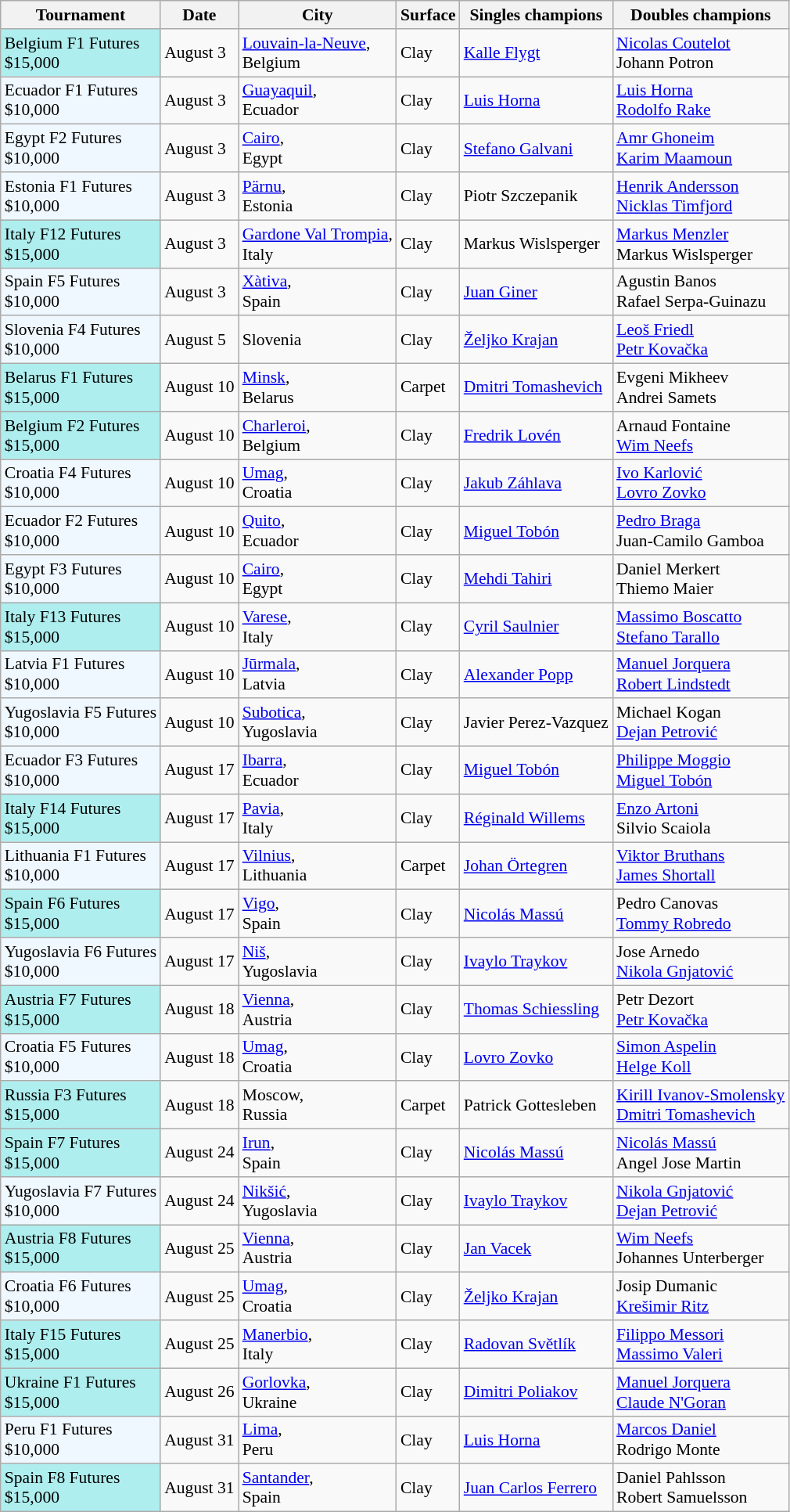<table class="sortable wikitable" style="font-size:90%">
<tr>
<th>Tournament</th>
<th>Date</th>
<th>City</th>
<th>Surface</th>
<th>Singles champions</th>
<th>Doubles champions</th>
</tr>
<tr>
<td style="background:#afeeee;">Belgium F1 Futures<br>$15,000</td>
<td>August 3</td>
<td><a href='#'>Louvain-la-Neuve</a>,<br>Belgium</td>
<td>Clay</td>
<td> <a href='#'>Kalle Flygt</a></td>
<td> <a href='#'>Nicolas Coutelot</a><br> Johann Potron</td>
</tr>
<tr>
<td style="background:#f0f8ff;">Ecuador F1 Futures<br>$10,000</td>
<td>August 3</td>
<td><a href='#'>Guayaquil</a>,<br>Ecuador</td>
<td>Clay</td>
<td> <a href='#'>Luis Horna</a></td>
<td> <a href='#'>Luis Horna</a><br> <a href='#'>Rodolfo Rake</a></td>
</tr>
<tr>
<td style="background:#f0f8ff;">Egypt F2 Futures<br>$10,000</td>
<td>August 3</td>
<td><a href='#'>Cairo</a>,<br>Egypt</td>
<td>Clay</td>
<td> <a href='#'>Stefano Galvani</a></td>
<td> <a href='#'>Amr Ghoneim</a><br> <a href='#'>Karim Maamoun</a></td>
</tr>
<tr>
<td style="background:#f0f8ff;">Estonia F1 Futures<br>$10,000</td>
<td>August 3</td>
<td><a href='#'>Pärnu</a>,<br>Estonia</td>
<td>Clay</td>
<td> Piotr Szczepanik</td>
<td> <a href='#'>Henrik Andersson</a><br> <a href='#'>Nicklas Timfjord</a></td>
</tr>
<tr>
<td style="background:#afeeee;">Italy F12 Futures<br>$15,000</td>
<td>August 3</td>
<td><a href='#'>Gardone Val Trompia</a>,<br>Italy</td>
<td>Clay</td>
<td> Markus Wislsperger</td>
<td> <a href='#'>Markus Menzler</a><br> Markus Wislsperger</td>
</tr>
<tr>
<td style="background:#f0f8ff;">Spain F5 Futures<br>$10,000</td>
<td>August 3</td>
<td><a href='#'>Xàtiva</a>,<br>Spain</td>
<td>Clay</td>
<td> <a href='#'>Juan Giner</a></td>
<td> Agustin Banos<br> Rafael Serpa-Guinazu</td>
</tr>
<tr>
<td style="background:#f0f8ff;">Slovenia F4 Futures<br>$10,000</td>
<td>August 5</td>
<td>Slovenia</td>
<td>Clay</td>
<td> <a href='#'>Željko Krajan</a></td>
<td> <a href='#'>Leoš Friedl</a><br> <a href='#'>Petr Kovačka</a></td>
</tr>
<tr>
<td style="background:#afeeee;">Belarus F1 Futures<br>$15,000</td>
<td>August 10</td>
<td><a href='#'>Minsk</a>,<br>Belarus</td>
<td>Carpet</td>
<td> <a href='#'>Dmitri Tomashevich</a></td>
<td> Evgeni Mikheev<br> Andrei Samets</td>
</tr>
<tr>
<td style="background:#afeeee;">Belgium F2 Futures<br>$15,000</td>
<td>August 10</td>
<td><a href='#'>Charleroi</a>,<br>Belgium</td>
<td>Clay</td>
<td> <a href='#'>Fredrik Lovén</a></td>
<td> Arnaud Fontaine<br> <a href='#'>Wim Neefs</a></td>
</tr>
<tr>
<td style="background:#f0f8ff;">Croatia F4 Futures<br>$10,000</td>
<td>August 10</td>
<td><a href='#'>Umag</a>,<br>Croatia</td>
<td>Clay</td>
<td> <a href='#'>Jakub Záhlava</a></td>
<td> <a href='#'>Ivo Karlović</a><br> <a href='#'>Lovro Zovko</a></td>
</tr>
<tr>
<td style="background:#f0f8ff;">Ecuador F2 Futures<br>$10,000</td>
<td>August 10</td>
<td><a href='#'>Quito</a>,<br>Ecuador</td>
<td>Clay</td>
<td> <a href='#'>Miguel Tobón</a></td>
<td> <a href='#'>Pedro Braga</a><br> Juan-Camilo Gamboa</td>
</tr>
<tr>
<td style="background:#f0f8ff;">Egypt F3 Futures<br>$10,000</td>
<td>August 10</td>
<td><a href='#'>Cairo</a>,<br>Egypt</td>
<td>Clay</td>
<td> <a href='#'>Mehdi Tahiri</a></td>
<td> Daniel Merkert<br> Thiemo Maier</td>
</tr>
<tr>
<td style="background:#afeeee;">Italy F13 Futures<br>$15,000</td>
<td>August 10</td>
<td><a href='#'>Varese</a>,<br>Italy</td>
<td>Clay</td>
<td> <a href='#'>Cyril Saulnier</a></td>
<td> <a href='#'>Massimo Boscatto</a><br> <a href='#'>Stefano Tarallo</a></td>
</tr>
<tr>
<td style="background:#f0f8ff;">Latvia F1 Futures<br>$10,000</td>
<td>August 10</td>
<td><a href='#'>Jūrmala</a>,<br>Latvia</td>
<td>Clay</td>
<td> <a href='#'>Alexander Popp</a></td>
<td> <a href='#'>Manuel Jorquera</a><br> <a href='#'>Robert Lindstedt</a></td>
</tr>
<tr>
<td style="background:#f0f8ff;">Yugoslavia F5 Futures<br>$10,000</td>
<td>August 10</td>
<td><a href='#'>Subotica</a>,<br>Yugoslavia</td>
<td>Clay</td>
<td> Javier Perez-Vazquez</td>
<td> Michael Kogan<br> <a href='#'>Dejan Petrović</a></td>
</tr>
<tr>
<td style="background:#f0f8ff;">Ecuador F3 Futures<br>$10,000</td>
<td>August 17</td>
<td><a href='#'>Ibarra</a>,<br>Ecuador</td>
<td>Clay</td>
<td> <a href='#'>Miguel Tobón</a></td>
<td> <a href='#'>Philippe Moggio</a><br> <a href='#'>Miguel Tobón</a></td>
</tr>
<tr>
<td style="background:#afeeee;">Italy F14 Futures<br>$15,000</td>
<td>August 17</td>
<td><a href='#'>Pavia</a>,<br>Italy</td>
<td>Clay</td>
<td> <a href='#'>Réginald Willems</a></td>
<td> <a href='#'>Enzo Artoni</a><br> Silvio Scaiola</td>
</tr>
<tr>
<td style="background:#f0f8ff;">Lithuania F1 Futures<br>$10,000</td>
<td>August 17</td>
<td><a href='#'>Vilnius</a>,<br>Lithuania</td>
<td>Carpet</td>
<td> <a href='#'>Johan Örtegren</a></td>
<td> <a href='#'>Viktor Bruthans</a><br> <a href='#'>James Shortall</a></td>
</tr>
<tr>
<td style="background:#afeeee;">Spain F6 Futures<br>$15,000</td>
<td>August 17</td>
<td><a href='#'>Vigo</a>,<br>Spain</td>
<td>Clay</td>
<td> <a href='#'>Nicolás Massú</a></td>
<td> Pedro Canovas<br> <a href='#'>Tommy Robredo</a></td>
</tr>
<tr>
<td style="background:#f0f8ff;">Yugoslavia F6 Futures<br>$10,000</td>
<td>August 17</td>
<td><a href='#'>Niš</a>,<br>Yugoslavia</td>
<td>Clay</td>
<td> <a href='#'>Ivaylo Traykov</a></td>
<td> Jose Arnedo<br> <a href='#'>Nikola Gnjatović</a></td>
</tr>
<tr>
<td style="background:#afeeee;">Austria F7 Futures<br>$15,000</td>
<td>August 18</td>
<td><a href='#'>Vienna</a>,<br>Austria</td>
<td>Clay</td>
<td> <a href='#'>Thomas Schiessling</a></td>
<td> Petr Dezort<br> <a href='#'>Petr Kovačka</a></td>
</tr>
<tr>
<td style="background:#f0f8ff;">Croatia F5 Futures<br>$10,000</td>
<td>August 18</td>
<td><a href='#'>Umag</a>,<br>Croatia</td>
<td>Clay</td>
<td> <a href='#'>Lovro Zovko</a></td>
<td> <a href='#'>Simon Aspelin</a><br> <a href='#'>Helge Koll</a></td>
</tr>
<tr>
<td style="background:#afeeee;">Russia F3 Futures<br>$15,000</td>
<td>August 18</td>
<td>Moscow,<br>Russia</td>
<td>Carpet</td>
<td> Patrick Gottesleben</td>
<td> <a href='#'>Kirill Ivanov-Smolensky</a><br> <a href='#'>Dmitri Tomashevich</a></td>
</tr>
<tr>
<td style="background:#afeeee;">Spain F7 Futures<br>$15,000</td>
<td>August 24</td>
<td><a href='#'>Irun</a>,<br>Spain</td>
<td>Clay</td>
<td> <a href='#'>Nicolás Massú</a></td>
<td> <a href='#'>Nicolás Massú</a><br> Angel Jose Martin</td>
</tr>
<tr>
<td style="background:#f0f8ff;">Yugoslavia F7 Futures<br>$10,000</td>
<td>August 24</td>
<td><a href='#'>Nikšić</a>,<br>Yugoslavia</td>
<td>Clay</td>
<td> <a href='#'>Ivaylo Traykov</a></td>
<td> <a href='#'>Nikola Gnjatović</a><br> <a href='#'>Dejan Petrović</a></td>
</tr>
<tr>
<td style="background:#afeeee;">Austria F8 Futures<br>$15,000</td>
<td>August 25</td>
<td><a href='#'>Vienna</a>,<br>Austria</td>
<td>Clay</td>
<td> <a href='#'>Jan Vacek</a></td>
<td> <a href='#'>Wim Neefs</a><br> Johannes Unterberger</td>
</tr>
<tr>
<td style="background:#f0f8ff;">Croatia F6 Futures<br>$10,000</td>
<td>August 25</td>
<td><a href='#'>Umag</a>,<br>Croatia</td>
<td>Clay</td>
<td> <a href='#'>Željko Krajan</a></td>
<td> Josip Dumanic<br> <a href='#'>Krešimir Ritz</a></td>
</tr>
<tr>
<td style="background:#afeeee;">Italy F15 Futures<br>$15,000</td>
<td>August 25</td>
<td><a href='#'>Manerbio</a>,<br>Italy</td>
<td>Clay</td>
<td> <a href='#'>Radovan Světlík</a></td>
<td> <a href='#'>Filippo Messori</a><br> <a href='#'>Massimo Valeri</a></td>
</tr>
<tr>
<td style="background:#afeeee;">Ukraine F1 Futures<br>$15,000</td>
<td>August 26</td>
<td><a href='#'>Gorlovka</a>,<br>Ukraine</td>
<td>Clay</td>
<td> <a href='#'>Dimitri Poliakov</a></td>
<td> <a href='#'>Manuel Jorquera</a><br> <a href='#'>Claude N'Goran</a></td>
</tr>
<tr>
<td style="background:#f0f8ff;">Peru F1 Futures<br>$10,000</td>
<td>August 31</td>
<td><a href='#'>Lima</a>,<br>Peru</td>
<td>Clay</td>
<td> <a href='#'>Luis Horna</a></td>
<td> <a href='#'>Marcos Daniel</a><br> Rodrigo Monte</td>
</tr>
<tr>
<td style="background:#afeeee;">Spain F8 Futures<br>$15,000</td>
<td>August 31</td>
<td><a href='#'>Santander</a>,<br>Spain</td>
<td>Clay</td>
<td> <a href='#'>Juan Carlos Ferrero</a></td>
<td> Daniel Pahlsson<br> Robert Samuelsson</td>
</tr>
</table>
